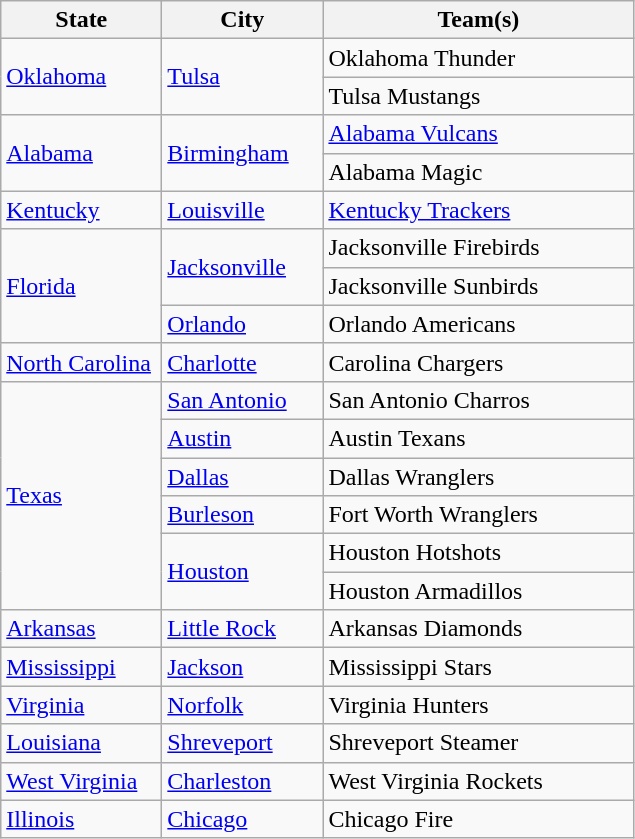<table class="wikitable">
<tr>
<th width=100px>State</th>
<th width=100px>City</th>
<th width=200px>Team(s)</th>
</tr>
<tr>
<td rowspan=2><a href='#'>Oklahoma</a></td>
<td rowspan=2><a href='#'>Tulsa</a></td>
<td>Oklahoma Thunder</td>
</tr>
<tr>
<td>Tulsa Mustangs </td>
</tr>
<tr>
<td rowspan=2><a href='#'>Alabama</a></td>
<td rowspan=2><a href='#'>Birmingham</a></td>
<td><a href='#'>Alabama Vulcans</a></td>
</tr>
<tr>
<td>Alabama Magic </td>
</tr>
<tr>
<td><a href='#'>Kentucky</a></td>
<td><a href='#'>Louisville</a></td>
<td><a href='#'>Kentucky Trackers</a></td>
</tr>
<tr>
<td rowspan=3><a href='#'>Florida</a></td>
<td rowspan=2><a href='#'>Jacksonville</a></td>
<td>Jacksonville Firebirds</td>
</tr>
<tr>
<td>Jacksonville Sunbirds</td>
</tr>
<tr>
<td><a href='#'>Orlando</a></td>
<td>Orlando Americans</td>
</tr>
<tr>
<td><a href='#'>North Carolina</a></td>
<td><a href='#'>Charlotte</a></td>
<td>Carolina Chargers </td>
</tr>
<tr>
<td rowspan=6><a href='#'>Texas</a></td>
<td><a href='#'>San Antonio</a></td>
<td>San Antonio Charros</td>
</tr>
<tr>
<td><a href='#'>Austin</a></td>
<td>Austin Texans</td>
</tr>
<tr>
<td><a href='#'>Dallas</a></td>
<td>Dallas Wranglers</td>
</tr>
<tr>
<td><a href='#'>Burleson</a></td>
<td>Fort Worth Wranglers</td>
</tr>
<tr>
<td rowspan=2><a href='#'>Houston</a></td>
<td>Houston Hotshots</td>
</tr>
<tr>
<td>Houston Armadillos</td>
</tr>
<tr>
<td><a href='#'>Arkansas</a></td>
<td><a href='#'>Little Rock</a></td>
<td>Arkansas Diamonds</td>
</tr>
<tr>
<td><a href='#'>Mississippi</a></td>
<td><a href='#'>Jackson</a></td>
<td>Mississippi Stars</td>
</tr>
<tr>
<td><a href='#'>Virginia</a></td>
<td><a href='#'>Norfolk</a></td>
<td>Virginia Hunters</td>
</tr>
<tr>
<td><a href='#'>Louisiana</a></td>
<td><a href='#'>Shreveport</a></td>
<td>Shreveport Steamer </td>
</tr>
<tr>
<td><a href='#'>West Virginia</a></td>
<td><a href='#'>Charleston</a></td>
<td>West Virginia Rockets </td>
</tr>
<tr>
<td><a href='#'>Illinois</a></td>
<td><a href='#'>Chicago</a> </td>
<td>Chicago Fire </td>
</tr>
</table>
